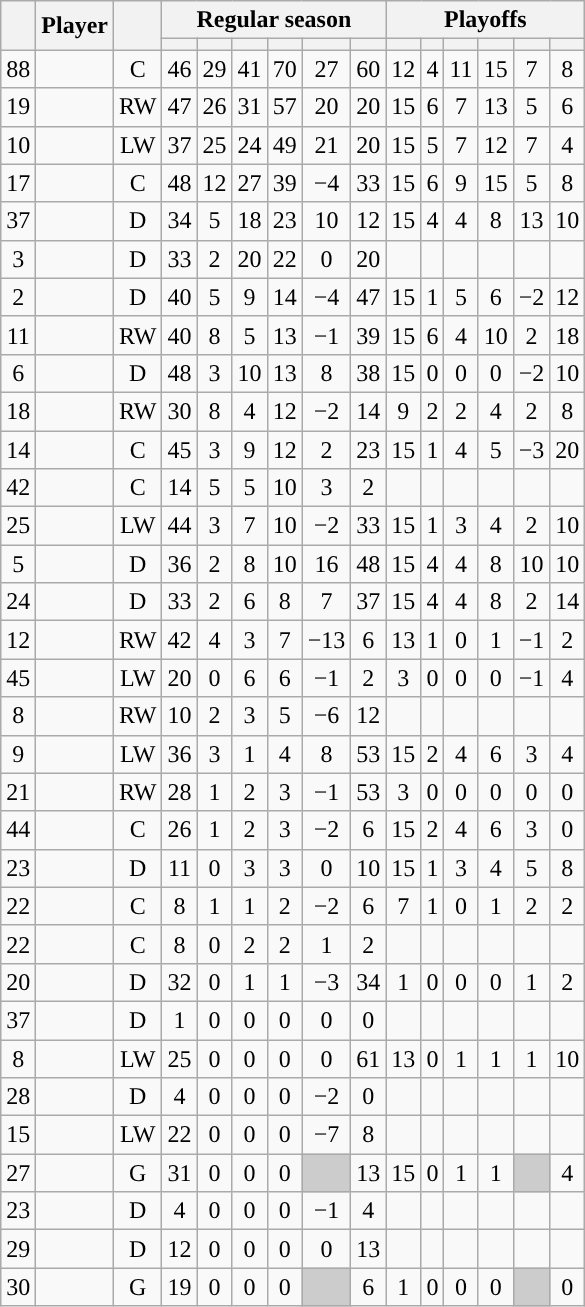<table class="wikitable sortable plainrowheaders" style="text-align:center;">
<tr>
<th scope="col" data-sort-type="number" rowspan="2"></th>
<th scope="col" rowspan="2">Player</th>
<th scope="col" rowspan="2"></th>
<th scope=colgroup colspan=6>Regular season</th>
<th scope=colgroup colspan=6>Playoffs</th>
</tr>
<tr>
<th scope="col" data-sort-type="number"></th>
<th scope="col" data-sort-type="number"></th>
<th scope="col" data-sort-type="number"></th>
<th scope="col" data-sort-type="number"></th>
<th scope="col" data-sort-type="number"></th>
<th scope="col" data-sort-type="number"></th>
<th scope="col" data-sort-type="number"></th>
<th scope="col" data-sort-type="number"></th>
<th scope="col" data-sort-type="number"></th>
<th scope="col" data-sort-type="number"></th>
<th scope="col" data-sort-type="number"></th>
<th scope="col" data-sort-type="number"></th>
</tr>
<tr>
<td scope="row">88</td>
<td align="left"></td>
<td>C</td>
<td>46</td>
<td>29</td>
<td>41</td>
<td>70</td>
<td>27</td>
<td>60</td>
<td>12</td>
<td>4</td>
<td>11</td>
<td>15</td>
<td>7</td>
<td>8</td>
</tr>
<tr>
<td scope="row">19</td>
<td align="left"></td>
<td>RW</td>
<td>47</td>
<td>26</td>
<td>31</td>
<td>57</td>
<td>20</td>
<td>20</td>
<td>15</td>
<td>6</td>
<td>7</td>
<td>13</td>
<td>5</td>
<td>6</td>
</tr>
<tr>
<td scope="row">10</td>
<td align="left"></td>
<td>LW</td>
<td>37</td>
<td>25</td>
<td>24</td>
<td>49</td>
<td>21</td>
<td>20</td>
<td>15</td>
<td>5</td>
<td>7</td>
<td>12</td>
<td>7</td>
<td>4</td>
</tr>
<tr>
<td scope="row">17</td>
<td align="left"></td>
<td>C</td>
<td>48</td>
<td>12</td>
<td>27</td>
<td>39</td>
<td>−4</td>
<td>33</td>
<td>15</td>
<td>6</td>
<td>9</td>
<td>15</td>
<td>5</td>
<td>8</td>
</tr>
<tr>
<td scope="row">37</td>
<td align="left"></td>
<td>D</td>
<td>34</td>
<td>5</td>
<td>18</td>
<td>23</td>
<td>10</td>
<td>12</td>
<td>15</td>
<td>4</td>
<td>4</td>
<td>8</td>
<td>13</td>
<td>10</td>
</tr>
<tr>
<td scope="row">3</td>
<td align="left"></td>
<td>D</td>
<td>33</td>
<td>2</td>
<td>20</td>
<td>22</td>
<td>0</td>
<td>20</td>
<td></td>
<td></td>
<td></td>
<td></td>
<td></td>
<td></td>
</tr>
<tr>
<td scope="row">2</td>
<td align="left"></td>
<td>D</td>
<td>40</td>
<td>5</td>
<td>9</td>
<td>14</td>
<td>−4</td>
<td>47</td>
<td>15</td>
<td>1</td>
<td>5</td>
<td>6</td>
<td>−2</td>
<td>12</td>
</tr>
<tr>
<td scope="row">11</td>
<td align="left"></td>
<td>RW</td>
<td>40</td>
<td>8</td>
<td>5</td>
<td>13</td>
<td>−1</td>
<td>39</td>
<td>15</td>
<td>6</td>
<td>4</td>
<td>10</td>
<td>2</td>
<td>18</td>
</tr>
<tr>
<td scope="row">6</td>
<td align="left"></td>
<td>D</td>
<td>48</td>
<td>3</td>
<td>10</td>
<td>13</td>
<td>8</td>
<td>38</td>
<td>15</td>
<td>0</td>
<td>0</td>
<td>0</td>
<td>−2</td>
<td>10</td>
</tr>
<tr>
<td scope="row">18</td>
<td align="left"></td>
<td>RW</td>
<td>30</td>
<td>8</td>
<td>4</td>
<td>12</td>
<td>−2</td>
<td>14</td>
<td>9</td>
<td>2</td>
<td>2</td>
<td>4</td>
<td>2</td>
<td>8</td>
</tr>
<tr>
<td scope="row">14</td>
<td align="left"></td>
<td>C</td>
<td>45</td>
<td>3</td>
<td>9</td>
<td>12</td>
<td>2</td>
<td>23</td>
<td>15</td>
<td>1</td>
<td>4</td>
<td>5</td>
<td>−3</td>
<td>20</td>
</tr>
<tr>
<td scope="row">42</td>
<td align="left"></td>
<td>C</td>
<td>14</td>
<td>5</td>
<td>5</td>
<td>10</td>
<td>3</td>
<td>2</td>
<td></td>
<td></td>
<td></td>
<td></td>
<td></td>
<td></td>
</tr>
<tr>
<td scope="row">25</td>
<td align="left"></td>
<td>LW</td>
<td>44</td>
<td>3</td>
<td>7</td>
<td>10</td>
<td>−2</td>
<td>33</td>
<td>15</td>
<td>1</td>
<td>3</td>
<td>4</td>
<td>2</td>
<td>10</td>
</tr>
<tr>
<td scope="row">5</td>
<td align="left"></td>
<td>D</td>
<td>36</td>
<td>2</td>
<td>8</td>
<td>10</td>
<td>16</td>
<td>48</td>
<td>15</td>
<td>4</td>
<td>4</td>
<td>8</td>
<td>10</td>
<td>10</td>
</tr>
<tr>
<td scope="row">24</td>
<td align="left"></td>
<td>D</td>
<td>33</td>
<td>2</td>
<td>6</td>
<td>8</td>
<td>7</td>
<td>37</td>
<td>15</td>
<td>4</td>
<td>4</td>
<td>8</td>
<td>2</td>
<td>14</td>
</tr>
<tr>
<td scope="row">12</td>
<td align="left"></td>
<td>RW</td>
<td>42</td>
<td>4</td>
<td>3</td>
<td>7</td>
<td>−13</td>
<td>6</td>
<td>13</td>
<td>1</td>
<td>0</td>
<td>1</td>
<td>−1</td>
<td>2</td>
</tr>
<tr>
<td scope="row">45</td>
<td align="left"></td>
<td>LW</td>
<td>20</td>
<td>0</td>
<td>6</td>
<td>6</td>
<td>−1</td>
<td>2</td>
<td>3</td>
<td>0</td>
<td>0</td>
<td>0</td>
<td>−1</td>
<td>4</td>
</tr>
<tr>
<td scope="row">8</td>
<td align="left"></td>
<td>RW</td>
<td>10</td>
<td>2</td>
<td>3</td>
<td>5</td>
<td>−6</td>
<td>12</td>
<td></td>
<td></td>
<td></td>
<td></td>
<td></td>
<td></td>
</tr>
<tr>
<td scope="row">9</td>
<td align="left"></td>
<td>LW</td>
<td>36</td>
<td>3</td>
<td>1</td>
<td>4</td>
<td>8</td>
<td>53</td>
<td>15</td>
<td>2</td>
<td>4</td>
<td>6</td>
<td>3</td>
<td>4</td>
</tr>
<tr>
<td scope="row">21</td>
<td align="left"></td>
<td>RW</td>
<td>28</td>
<td>1</td>
<td>2</td>
<td>3</td>
<td>−1</td>
<td>53</td>
<td>3</td>
<td>0</td>
<td>0</td>
<td>0</td>
<td>0</td>
<td>0</td>
</tr>
<tr>
<td scope="row">44</td>
<td align="left"></td>
<td>C</td>
<td>26</td>
<td>1</td>
<td>2</td>
<td>3</td>
<td>−2</td>
<td>6</td>
<td>15</td>
<td>2</td>
<td>4</td>
<td>6</td>
<td>3</td>
<td>0</td>
</tr>
<tr>
<td scope="row">23</td>
<td align="left"></td>
<td>D</td>
<td>11</td>
<td>0</td>
<td>3</td>
<td>3</td>
<td>0</td>
<td>10</td>
<td>15</td>
<td>1</td>
<td>3</td>
<td>4</td>
<td>5</td>
<td>8</td>
</tr>
<tr>
<td scope="row">22</td>
<td align="left"></td>
<td>C</td>
<td>8</td>
<td>1</td>
<td>1</td>
<td>2</td>
<td>−2</td>
<td>6</td>
<td>7</td>
<td>1</td>
<td>0</td>
<td>1</td>
<td>2</td>
<td>2</td>
</tr>
<tr>
<td scope="row">22</td>
<td align="left"></td>
<td>C</td>
<td>8</td>
<td>0</td>
<td>2</td>
<td>2</td>
<td>1</td>
<td>2</td>
<td></td>
<td></td>
<td></td>
<td></td>
<td></td>
<td></td>
</tr>
<tr>
<td scope="row">20</td>
<td align="left"></td>
<td>D</td>
<td>32</td>
<td>0</td>
<td>1</td>
<td>1</td>
<td>−3</td>
<td>34</td>
<td>1</td>
<td>0</td>
<td>0</td>
<td>0</td>
<td>1</td>
<td>2</td>
</tr>
<tr>
<td scope="row">37</td>
<td align="left"></td>
<td>D</td>
<td>1</td>
<td>0</td>
<td>0</td>
<td>0</td>
<td>0</td>
<td>0</td>
<td></td>
<td></td>
<td></td>
<td></td>
<td></td>
<td></td>
</tr>
<tr>
<td scope="row">8</td>
<td align="left"></td>
<td>LW</td>
<td>25</td>
<td>0</td>
<td>0</td>
<td>0</td>
<td>0</td>
<td>61</td>
<td>13</td>
<td>0</td>
<td>1</td>
<td>1</td>
<td>1</td>
<td>10</td>
</tr>
<tr>
<td scope="row">28</td>
<td align="left"></td>
<td>D</td>
<td>4</td>
<td>0</td>
<td>0</td>
<td>0</td>
<td>−2</td>
<td>0</td>
<td></td>
<td></td>
<td></td>
<td></td>
<td></td>
<td></td>
</tr>
<tr>
<td scope="row">15</td>
<td align="left"></td>
<td>LW</td>
<td>22</td>
<td>0</td>
<td>0</td>
<td>0</td>
<td>−7</td>
<td>8</td>
<td></td>
<td></td>
<td></td>
<td></td>
<td></td>
<td></td>
</tr>
<tr>
<td scope="row">27</td>
<td align="left"></td>
<td>G</td>
<td>31</td>
<td>0</td>
<td>0</td>
<td>0</td>
<td style="background:#ccc"></td>
<td>13</td>
<td>15</td>
<td>0</td>
<td>1</td>
<td>1</td>
<td style="background:#ccc"></td>
<td>4</td>
</tr>
<tr>
<td scope="row">23</td>
<td align="left"></td>
<td>D</td>
<td>4</td>
<td>0</td>
<td>0</td>
<td>0</td>
<td>−1</td>
<td>4</td>
<td></td>
<td></td>
<td></td>
<td></td>
<td></td>
<td></td>
</tr>
<tr>
<td scope="row">29</td>
<td align="left"></td>
<td>D</td>
<td>12</td>
<td>0</td>
<td>0</td>
<td>0</td>
<td>0</td>
<td>13</td>
<td></td>
<td></td>
<td></td>
<td></td>
<td></td>
<td></td>
</tr>
<tr>
<td scope="row">30</td>
<td align="left"></td>
<td>G</td>
<td>19</td>
<td>0</td>
<td>0</td>
<td>0</td>
<td style="background:#ccc"></td>
<td>6</td>
<td>1</td>
<td>0</td>
<td>0</td>
<td>0</td>
<td style="background:#ccc"></td>
<td>0</td>
</tr>
</table>
